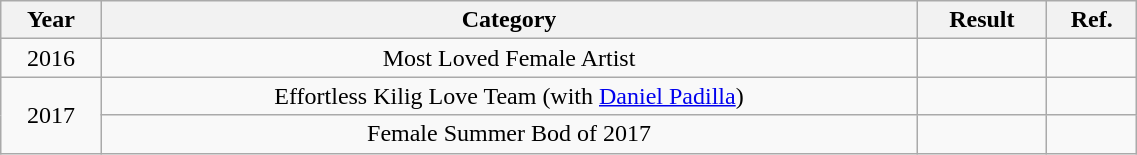<table class="wikitable sortable"  style="text-align:center; width:60%;">
<tr>
<th>Year</th>
<th>Category</th>
<th>Result</th>
<th>Ref.</th>
</tr>
<tr>
<td>2016</td>
<td>Most Loved Female Artist</td>
<td></td>
<td></td>
</tr>
<tr>
<td rowspan=2>2017</td>
<td>Effortless Kilig Love Team (with <a href='#'>Daniel Padilla</a>)</td>
<td></td>
<td></td>
</tr>
<tr>
<td>Female Summer Bod of 2017</td>
<td></td>
<td></td>
</tr>
</table>
